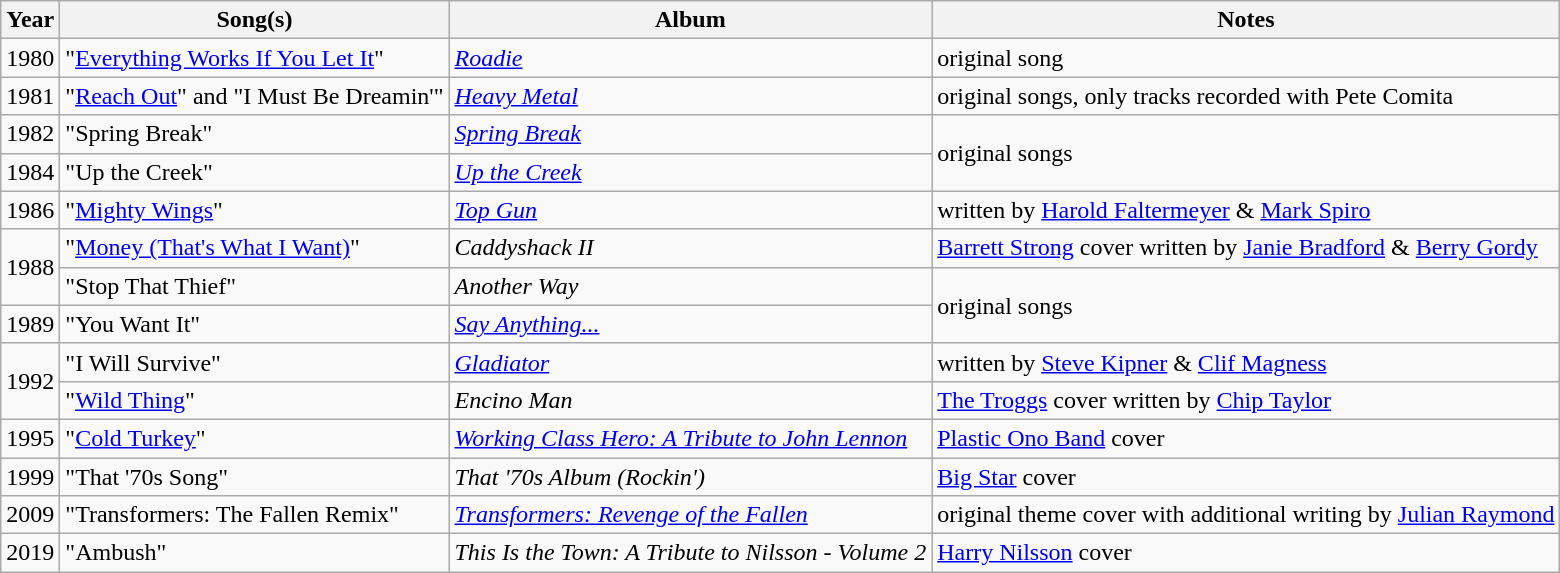<table class="wikitable">
<tr>
<th>Year</th>
<th>Song(s)</th>
<th>Album</th>
<th>Notes</th>
</tr>
<tr>
<td>1980</td>
<td>"<a href='#'>Everything Works If You Let It</a>"</td>
<td><em><a href='#'>Roadie</a></em></td>
<td>original song</td>
</tr>
<tr>
<td>1981</td>
<td>"<a href='#'>Reach Out</a>" and "I Must Be Dreamin'"</td>
<td><em><a href='#'>Heavy Metal</a></em></td>
<td>original songs, only tracks recorded with Pete Comita</td>
</tr>
<tr>
<td>1982</td>
<td>"Spring Break"</td>
<td><em><a href='#'>Spring Break</a></em></td>
<td rowspan="2">original songs</td>
</tr>
<tr>
<td>1984</td>
<td>"Up the Creek"</td>
<td><em><a href='#'>Up the Creek</a></em></td>
</tr>
<tr>
<td>1986</td>
<td>"<a href='#'>Mighty Wings</a>"</td>
<td><em><a href='#'>Top Gun</a></em></td>
<td>written by <a href='#'>Harold Faltermeyer</a> & <a href='#'>Mark Spiro</a></td>
</tr>
<tr>
<td rowspan="2">1988</td>
<td>"<a href='#'>Money (That's What I Want)</a>"</td>
<td><em>Caddyshack II</em></td>
<td><a href='#'>Barrett Strong</a> cover written by <a href='#'>Janie Bradford</a> & <a href='#'>Berry Gordy</a></td>
</tr>
<tr>
<td>"Stop That Thief"</td>
<td><em>Another Way</em></td>
<td rowspan="2">original songs</td>
</tr>
<tr>
<td>1989</td>
<td>"You Want It"</td>
<td><em><a href='#'>Say Anything...</a></em></td>
</tr>
<tr>
<td rowspan="2">1992</td>
<td>"I Will Survive"</td>
<td><em><a href='#'>Gladiator</a></em></td>
<td>written by <a href='#'>Steve Kipner</a> & <a href='#'>Clif Magness</a></td>
</tr>
<tr>
<td>"<a href='#'>Wild Thing</a>"</td>
<td><em>Encino Man</em></td>
<td><a href='#'>The Troggs</a> cover written by <a href='#'>Chip Taylor</a></td>
</tr>
<tr>
<td>1995</td>
<td>"<a href='#'>Cold Turkey</a>"</td>
<td><em><a href='#'>Working Class Hero: A Tribute to John Lennon</a></em></td>
<td><a href='#'>Plastic Ono Band</a> cover</td>
</tr>
<tr>
<td>1999</td>
<td>"That '70s Song"</td>
<td><em>That '70s Album (Rockin')</em></td>
<td><a href='#'>Big Star</a> cover</td>
</tr>
<tr>
<td>2009</td>
<td>"Transformers: The Fallen Remix"</td>
<td><em><a href='#'>Transformers: Revenge of the Fallen</a></em></td>
<td>original theme cover with additional writing by <a href='#'>Julian Raymond</a></td>
</tr>
<tr>
<td>2019</td>
<td>"Ambush"</td>
<td><em>This Is the Town: A Tribute to Nilsson - Volume 2</em></td>
<td><a href='#'>Harry Nilsson</a> cover</td>
</tr>
</table>
